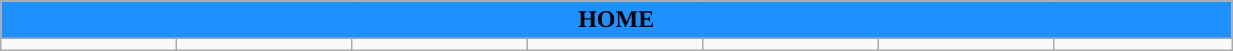<table class="wikitable collapsible collapsed" style="width:65%">
<tr>
<th colspan=10 ! style="color:black; background:dodgerblue">HOME</th>
</tr>
<tr>
<td></td>
<td></td>
<td></td>
<td></td>
<td></td>
<td></td>
<td></td>
</tr>
</table>
